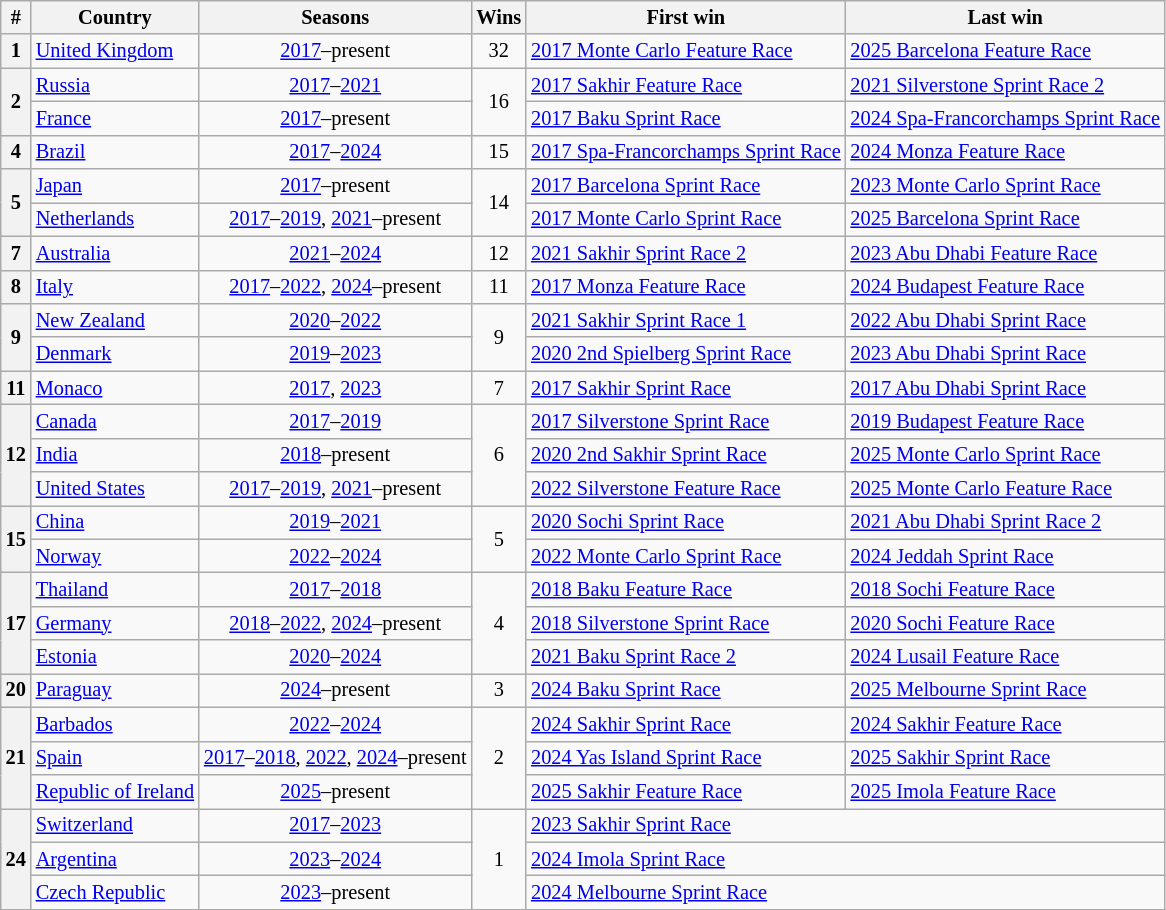<table class="wikitable sortable" style="font-size:85%; "text-align:center">
<tr>
<th>#</th>
<th>Country</th>
<th>Seasons</th>
<th>Wins</th>
<th>First win</th>
<th>Last win</th>
</tr>
<tr>
<th>1</th>
<td align=left> <a href='#'>United Kingdom</a></td>
<td align="center"><a href='#'>2017</a>–present</td>
<td align="center">32</td>
<td><a href='#'>2017 Monte Carlo Feature Race</a></td>
<td><a href='#'>2025 Barcelona Feature Race</a></td>
</tr>
<tr>
<th rowspan=2>2</th>
<td align=left> <a href='#'>Russia</a></td>
<td align="center"><a href='#'>2017</a>–<a href='#'>2021</a></td>
<td align="center" rowspan=2>16</td>
<td><a href='#'>2017 Sakhir Feature Race</a></td>
<td><a href='#'>2021 Silverstone Sprint Race 2</a></td>
</tr>
<tr>
<td align=left> <a href='#'>France</a></td>
<td align="center"><a href='#'>2017</a>–present</td>
<td><a href='#'>2017 Baku Sprint Race</a></td>
<td><a href='#'>2024 Spa-Francorchamps Sprint Race</a></td>
</tr>
<tr>
<th>4</th>
<td align=left> <a href='#'>Brazil</a></td>
<td align="center"><a href='#'>2017</a>–<a href='#'>2024</a></td>
<td align="center">15</td>
<td><a href='#'>2017 Spa-Francorchamps Sprint Race</a></td>
<td><a href='#'>2024 Monza Feature Race</a></td>
</tr>
<tr>
<th rowspan=2>5</th>
<td align=left> <a href='#'>Japan</a></td>
<td align="center"><a href='#'>2017</a>–present</td>
<td rowspan=2 align="center">14</td>
<td><a href='#'>2017 Barcelona Sprint Race</a></td>
<td><a href='#'>2023 Monte Carlo Sprint Race</a></td>
</tr>
<tr>
<td align=left> <a href='#'>Netherlands</a></td>
<td align="center"><a href='#'>2017</a>–<a href='#'>2019</a>, <a href='#'>2021</a>–present</td>
<td><a href='#'>2017 Monte Carlo Sprint Race</a></td>
<td><a href='#'>2025 Barcelona Sprint Race</a></td>
</tr>
<tr>
<th>7</th>
<td align=left> <a href='#'>Australia</a></td>
<td align="center"><a href='#'>2021</a>–<a href='#'>2024</a></td>
<td align="center">12</td>
<td><a href='#'>2021 Sakhir Sprint Race 2</a></td>
<td><a href='#'>2023 Abu Dhabi Feature Race</a></td>
</tr>
<tr>
<th>8</th>
<td align=left> <a href='#'>Italy</a></td>
<td align="center"><a href='#'>2017</a>–<a href='#'>2022</a>, <a href='#'>2024</a>–present</td>
<td align="center">11</td>
<td><a href='#'>2017 Monza Feature Race</a></td>
<td><a href='#'>2024 Budapest Feature Race</a></td>
</tr>
<tr>
<th rowspan=2>9</th>
<td align=left> <a href='#'>New Zealand</a></td>
<td align="center"><a href='#'>2020</a>–<a href='#'>2022</a></td>
<td align="center" rowspan=2>9</td>
<td><a href='#'>2021 Sakhir Sprint Race 1</a></td>
<td><a href='#'>2022 Abu Dhabi Sprint Race</a></td>
</tr>
<tr>
<td align=left> <a href='#'>Denmark</a></td>
<td align="center"><a href='#'>2019</a>–<a href='#'>2023</a></td>
<td><a href='#'>2020 2nd Spielberg Sprint Race</a></td>
<td><a href='#'>2023 Abu Dhabi Sprint Race</a></td>
</tr>
<tr>
<th>11</th>
<td align=left> <a href='#'>Monaco</a></td>
<td align="center"><a href='#'>2017</a>, <a href='#'>2023</a></td>
<td align="center">7</td>
<td><a href='#'>2017 Sakhir Sprint Race</a></td>
<td><a href='#'>2017 Abu Dhabi Sprint Race</a></td>
</tr>
<tr>
<th rowspan=3>12</th>
<td align=left> <a href='#'>Canada</a></td>
<td align="center"><a href='#'>2017</a>–<a href='#'>2019</a></td>
<td rowspan=3 align="center">6</td>
<td><a href='#'>2017 Silverstone Sprint Race</a></td>
<td><a href='#'>2019 Budapest Feature Race</a></td>
</tr>
<tr>
<td align=left> <a href='#'>India</a></td>
<td align="center"><a href='#'>2018</a>–present</td>
<td><a href='#'>2020 2nd Sakhir Sprint Race</a></td>
<td><a href='#'>2025 Monte Carlo Sprint Race</a></td>
</tr>
<tr>
<td align=left> <a href='#'>United States</a></td>
<td align="center"><a href='#'>2017</a>–<a href='#'>2019</a>, <a href='#'>2021</a>–present</td>
<td><a href='#'>2022 Silverstone Feature Race</a></td>
<td><a href='#'>2025 Monte Carlo Feature Race</a></td>
</tr>
<tr>
<th rowspan=2>15</th>
<td align=left> <a href='#'>China</a></td>
<td align="center"><a href='#'>2019</a>–<a href='#'>2021</a></td>
<td align="center" rowspan=2>5</td>
<td><a href='#'>2020 Sochi Sprint Race</a></td>
<td><a href='#'>2021 Abu Dhabi Sprint Race 2</a></td>
</tr>
<tr>
<td align=left> <a href='#'>Norway</a></td>
<td align="center"><a href='#'>2022</a>–<a href='#'>2024</a></td>
<td><a href='#'>2022 Monte Carlo Sprint Race</a></td>
<td><a href='#'>2024 Jeddah Sprint Race</a></td>
</tr>
<tr>
<th rowspan=3>17</th>
<td align=left> <a href='#'>Thailand</a></td>
<td align="center"><a href='#'>2017</a>–<a href='#'>2018</a></td>
<td align="center" rowspan=3>4</td>
<td><a href='#'>2018 Baku Feature Race</a></td>
<td><a href='#'>2018 Sochi Feature Race</a></td>
</tr>
<tr>
<td align=left> <a href='#'>Germany</a></td>
<td align="center"><a href='#'>2018</a>–<a href='#'>2022</a>, <a href='#'>2024</a>–present</td>
<td><a href='#'>2018 Silverstone Sprint Race</a></td>
<td><a href='#'>2020 Sochi Feature Race</a></td>
</tr>
<tr>
<td align=left> <a href='#'>Estonia</a></td>
<td align="center"><a href='#'>2020</a>–<a href='#'>2024</a></td>
<td><a href='#'>2021 Baku Sprint Race 2</a></td>
<td><a href='#'>2024 Lusail Feature Race</a></td>
</tr>
<tr>
<th>20</th>
<td align=left> <a href='#'>Paraguay</a></td>
<td align="center"><a href='#'>2024</a>–present</td>
<td align="center">3</td>
<td><a href='#'>2024 Baku Sprint Race</a></td>
<td><a href='#'>2025 Melbourne Sprint Race</a></td>
</tr>
<tr>
<th rowspan=3>21</th>
<td align=left> <a href='#'>Barbados</a></td>
<td align="center"><a href='#'>2022</a>–<a href='#'>2024</a></td>
<td align="center" rowspan=3>2</td>
<td><a href='#'>2024 Sakhir Sprint Race</a></td>
<td><a href='#'>2024 Sakhir Feature Race</a></td>
</tr>
<tr>
<td align=left> <a href='#'>Spain</a></td>
<td align="center"><a href='#'>2017</a>–<a href='#'>2018</a>, <a href='#'>2022</a>, <a href='#'>2024</a>–present</td>
<td><a href='#'>2024 Yas Island Sprint Race</a></td>
<td><a href='#'>2025 Sakhir Sprint Race</a></td>
</tr>
<tr>
<td align=left> <a href='#'>Republic of Ireland</a></td>
<td align="center"><a href='#'>2025</a>–present</td>
<td><a href='#'>2025 Sakhir Feature Race</a></td>
<td><a href='#'>2025 Imola Feature Race</a></td>
</tr>
<tr>
<th rowspan=3>24</th>
<td align=left> <a href='#'>Switzerland</a></td>
<td align="center"><a href='#'>2017</a>–<a href='#'>2023</a></td>
<td align="center" rowspan=3>1</td>
<td colspan="2"><a href='#'>2023 Sakhir Sprint Race</a></td>
</tr>
<tr>
<td align=left> <a href='#'>Argentina</a></td>
<td align="center"><a href='#'>2023</a>–<a href='#'>2024</a></td>
<td colspan="2"><a href='#'>2024 Imola Sprint Race</a></td>
</tr>
<tr>
<td align=left> <a href='#'>Czech Republic</a></td>
<td align="center"><a href='#'>2023</a>–present</td>
<td colspan="2"><a href='#'>2024 Melbourne Sprint Race</a></td>
</tr>
</table>
